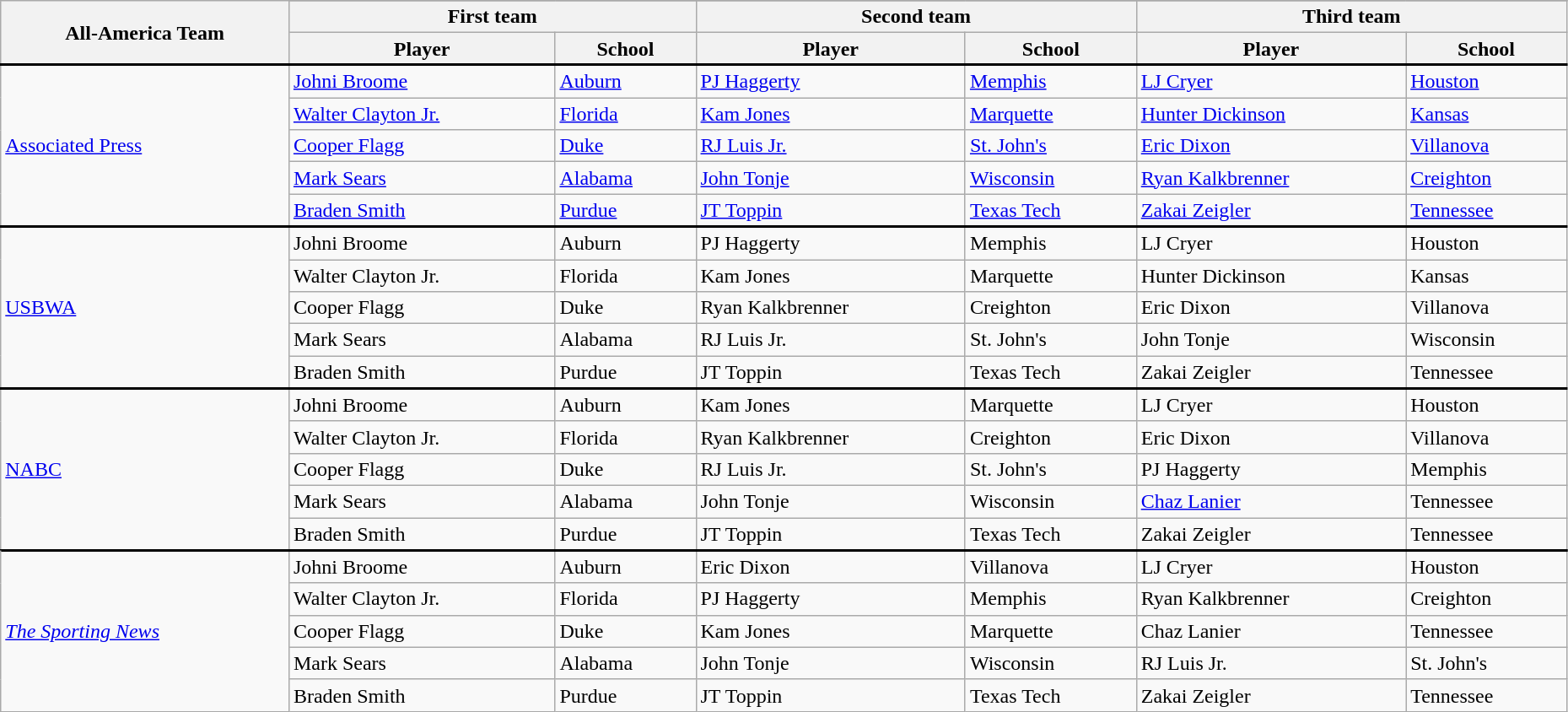<table class="wikitable" style="width:98%;">
<tr>
<th rowspan=3>All-America Team</th>
</tr>
<tr>
<th colspan=2>First team</th>
<th colspan=2>Second team</th>
<th colspan=2>Third team</th>
</tr>
<tr>
<th>Player</th>
<th>School</th>
<th>Player</th>
<th>School</th>
<th>Player</th>
<th>School</th>
</tr>
<tr>
</tr>
<tr style = "border-top:2px solid black;">
<td rowspan=5><a href='#'>Associated Press</a></td>
<td><a href='#'>Johni Broome</a></td>
<td><a href='#'>Auburn</a></td>
<td><a href='#'>PJ Haggerty</a></td>
<td><a href='#'>Memphis</a></td>
<td><a href='#'>LJ Cryer</a></td>
<td><a href='#'>Houston</a></td>
</tr>
<tr>
<td><a href='#'>Walter Clayton Jr.</a></td>
<td><a href='#'>Florida</a></td>
<td><a href='#'>Kam Jones</a></td>
<td><a href='#'>Marquette</a></td>
<td><a href='#'>Hunter Dickinson</a></td>
<td><a href='#'>Kansas</a></td>
</tr>
<tr>
<td><a href='#'>Cooper Flagg</a></td>
<td><a href='#'>Duke</a></td>
<td><a href='#'>RJ Luis Jr.</a></td>
<td><a href='#'>St. John's</a></td>
<td><a href='#'>Eric Dixon</a></td>
<td><a href='#'>Villanova</a></td>
</tr>
<tr>
<td><a href='#'>Mark Sears</a></td>
<td><a href='#'>Alabama</a></td>
<td><a href='#'>John Tonje</a></td>
<td><a href='#'>Wisconsin</a></td>
<td><a href='#'>Ryan Kalkbrenner</a></td>
<td><a href='#'>Creighton</a></td>
</tr>
<tr>
<td><a href='#'>Braden Smith</a></td>
<td><a href='#'>Purdue</a></td>
<td><a href='#'>JT Toppin</a></td>
<td><a href='#'>Texas Tech</a></td>
<td><a href='#'>Zakai Zeigler</a></td>
<td><a href='#'>Tennessee</a></td>
</tr>
<tr style = "border-top:2px solid black;">
<td rowspan=5><a href='#'>USBWA</a></td>
<td>Johni Broome</td>
<td>Auburn</td>
<td>PJ Haggerty</td>
<td>Memphis</td>
<td>LJ Cryer</td>
<td>Houston</td>
</tr>
<tr>
<td>Walter Clayton Jr.</td>
<td>Florida</td>
<td>Kam Jones</td>
<td>Marquette</td>
<td>Hunter Dickinson</td>
<td>Kansas</td>
</tr>
<tr>
<td>Cooper Flagg</td>
<td>Duke</td>
<td>Ryan Kalkbrenner</td>
<td>Creighton</td>
<td>Eric Dixon</td>
<td>Villanova</td>
</tr>
<tr>
<td>Mark Sears</td>
<td>Alabama</td>
<td>RJ Luis Jr.</td>
<td>St. John's</td>
<td>John Tonje</td>
<td>Wisconsin</td>
</tr>
<tr>
<td>Braden Smith</td>
<td>Purdue</td>
<td>JT Toppin</td>
<td>Texas Tech</td>
<td>Zakai Zeigler</td>
<td>Tennessee</td>
</tr>
<tr style = "border-top:2px solid black;">
<td rowspan=5><a href='#'>NABC</a></td>
<td>Johni Broome</td>
<td>Auburn</td>
<td>Kam Jones</td>
<td>Marquette</td>
<td>LJ Cryer</td>
<td>Houston</td>
</tr>
<tr>
<td>Walter Clayton Jr.</td>
<td>Florida</td>
<td>Ryan Kalkbrenner</td>
<td>Creighton</td>
<td>Eric Dixon</td>
<td>Villanova</td>
</tr>
<tr>
<td>Cooper Flagg</td>
<td>Duke</td>
<td>RJ Luis Jr.</td>
<td>St. John's</td>
<td>PJ Haggerty</td>
<td>Memphis</td>
</tr>
<tr>
<td>Mark Sears</td>
<td>Alabama</td>
<td>John Tonje</td>
<td>Wisconsin</td>
<td><a href='#'>Chaz Lanier</a></td>
<td>Tennessee</td>
</tr>
<tr>
<td>Braden Smith</td>
<td>Purdue</td>
<td>JT Toppin</td>
<td>Texas Tech</td>
<td>Zakai Zeigler</td>
<td>Tennessee</td>
</tr>
<tr style = "border-top:2px solid black;">
<td rowspan=6><em><a href='#'>The Sporting News</a></em></td>
</tr>
<tr style = "border-top:2px solid black;">
<td>Johni Broome</td>
<td>Auburn</td>
<td>Eric Dixon</td>
<td>Villanova</td>
<td>LJ Cryer</td>
<td>Houston</td>
</tr>
<tr>
<td>Walter Clayton Jr.</td>
<td>Florida</td>
<td>PJ Haggerty</td>
<td>Memphis</td>
<td>Ryan Kalkbrenner</td>
<td>Creighton</td>
</tr>
<tr>
<td>Cooper Flagg</td>
<td>Duke</td>
<td>Kam Jones</td>
<td>Marquette</td>
<td>Chaz Lanier</td>
<td>Tennessee</td>
</tr>
<tr>
<td>Mark Sears</td>
<td>Alabama</td>
<td>John Tonje</td>
<td>Wisconsin</td>
<td>RJ Luis Jr.</td>
<td>St. John's</td>
</tr>
<tr>
<td>Braden Smith</td>
<td>Purdue</td>
<td>JT Toppin</td>
<td>Texas Tech</td>
<td>Zakai Zeigler</td>
<td>Tennessee</td>
</tr>
</table>
